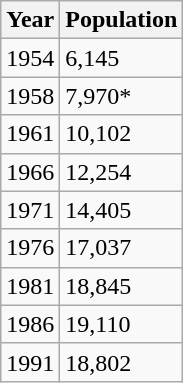<table class="wikitable">
<tr>
<th>Year</th>
<th>Population</th>
</tr>
<tr>
<td>1954</td>
<td>6,145</td>
</tr>
<tr>
<td>1958</td>
<td>7,970*</td>
</tr>
<tr>
<td>1961</td>
<td>10,102</td>
</tr>
<tr>
<td>1966</td>
<td>12,254</td>
</tr>
<tr>
<td>1971</td>
<td>14,405</td>
</tr>
<tr>
<td>1976</td>
<td>17,037</td>
</tr>
<tr>
<td>1981</td>
<td>18,845</td>
</tr>
<tr>
<td>1986</td>
<td>19,110</td>
</tr>
<tr>
<td>1991</td>
<td>18,802</td>
</tr>
</table>
